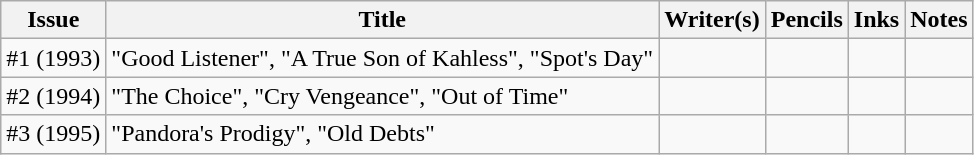<table class="wikitable">
<tr>
<th>Issue</th>
<th>Title</th>
<th>Writer(s)</th>
<th>Pencils</th>
<th>Inks</th>
<th>Notes</th>
</tr>
<tr>
<td>#1 (1993)</td>
<td>"Good Listener", "A True Son of Kahless", "Spot's Day"</td>
<td></td>
<td></td>
<td></td>
<td></td>
</tr>
<tr>
<td>#2 (1994)</td>
<td>"The Choice", "Cry Vengeance", "Out of Time"</td>
<td></td>
<td></td>
<td></td>
<td></td>
</tr>
<tr>
<td>#3 (1995)</td>
<td>"Pandora's Prodigy", "Old Debts"</td>
<td></td>
<td></td>
<td></td>
<td></td>
</tr>
</table>
